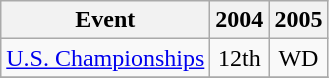<table class="wikitable">
<tr>
<th>Event</th>
<th>2004</th>
<th>2005</th>
</tr>
<tr>
<td><a href='#'>U.S. Championships</a></td>
<td align="center">12th</td>
<td align="center">WD</td>
</tr>
<tr>
</tr>
</table>
